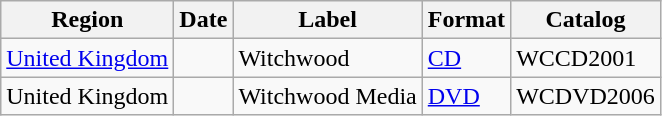<table class="wikitable">
<tr>
<th>Region</th>
<th>Date</th>
<th>Label</th>
<th>Format</th>
<th>Catalog</th>
</tr>
<tr>
<td><a href='#'>United Kingdom</a></td>
<td></td>
<td>Witchwood</td>
<td><a href='#'>CD</a></td>
<td>WCCD2001</td>
</tr>
<tr>
<td>United Kingdom</td>
<td></td>
<td>Witchwood Media</td>
<td><a href='#'>DVD</a></td>
<td>WCDVD2006</td>
</tr>
</table>
